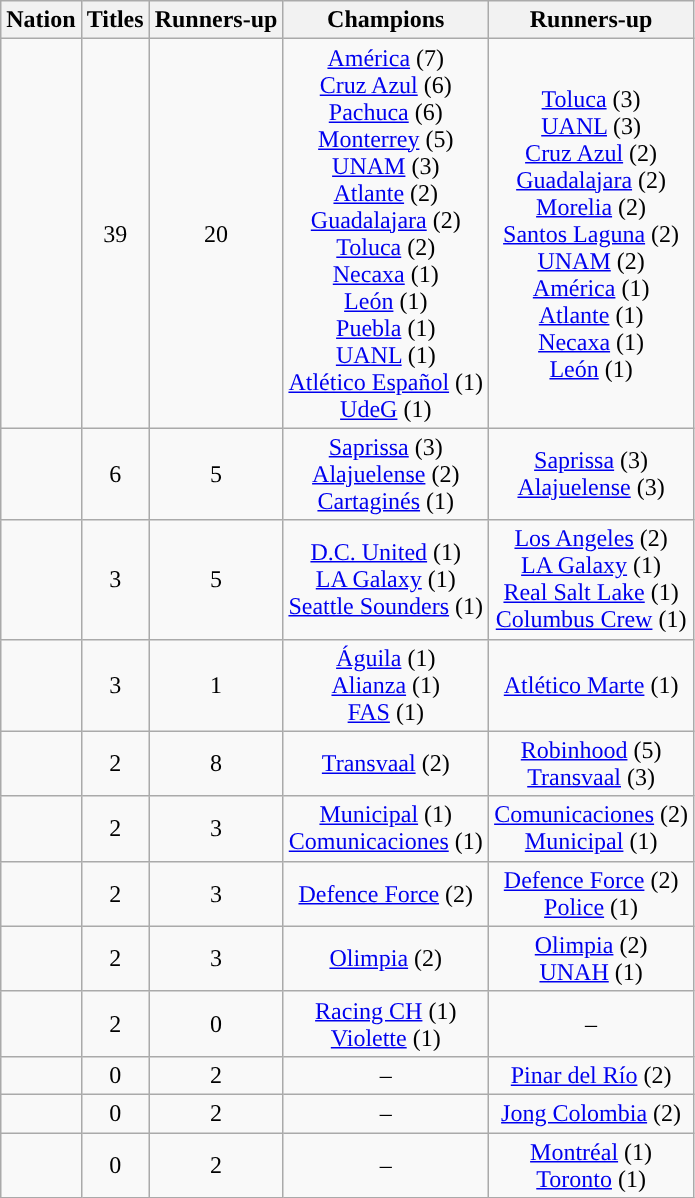<table class="wikitable" style="text-align: center;">
<tr>
<th>Nation</th>
<th>Titles</th>
<th>Runners-up</th>
<th>Champions</th>
<th>Runners-up</th>
</tr>
<tr>
<td align=left><strong></strong></td>
<td>39</td>
<td>20</td>
<td><a href='#'>América</a> (7)<br><a href='#'>Cruz Azul</a> (6)<br><a href='#'>Pachuca</a> (6)<br><a href='#'>Monterrey</a> (5)<br><a href='#'>UNAM</a> (3)<br><a href='#'>Atlante</a> (2)<br><a href='#'>Guadalajara</a> (2)<br><a href='#'>Toluca</a> (2)<br><a href='#'>Necaxa</a> (1)<br><a href='#'>León</a> (1)<br><a href='#'>Puebla</a> (1)<br><a href='#'>UANL</a> (1)<br><a href='#'>Atlético Español</a> (1)<br><a href='#'>UdeG</a> (1)</td>
<td><a href='#'>Toluca</a> (3)<br><a href='#'>UANL</a> (3)<br><a href='#'>Cruz Azul</a> (2)<br><a href='#'>Guadalajara</a> (2)<br><a href='#'>Morelia</a> (2)<br><a href='#'>Santos Laguna</a> (2)<br><a href='#'>UNAM</a> (2)<br><a href='#'>América</a> (1)<br><a href='#'>Atlante</a> (1)<br><a href='#'>Necaxa</a> (1)<br><a href='#'>León</a> (1)</td>
</tr>
<tr>
<td align=left><strong></strong></td>
<td>6</td>
<td>5</td>
<td><a href='#'>Saprissa</a> (3)<br><a href='#'>Alajuelense</a> (2)<br><a href='#'>Cartaginés</a> (1)</td>
<td><a href='#'>Saprissa</a> (3)<br><a href='#'>Alajuelense</a> (3)</td>
</tr>
<tr>
<td align=left><strong></strong></td>
<td>3</td>
<td>5</td>
<td><a href='#'>D.C. United</a> (1)<br><a href='#'>LA Galaxy</a> (1)<br><a href='#'>Seattle Sounders</a> (1)</td>
<td><a href='#'>Los Angeles</a> (2)<br><a href='#'>LA Galaxy</a> (1)<br><a href='#'>Real Salt Lake</a> (1)<br><a href='#'>Columbus Crew</a> (1)</td>
</tr>
<tr>
<td align=left><strong></strong></td>
<td>3</td>
<td>1</td>
<td><a href='#'>Águila</a> (1)<br><a href='#'>Alianza</a> (1)<br><a href='#'>FAS</a> (1)</td>
<td><a href='#'>Atlético Marte</a> (1)</td>
</tr>
<tr>
<td align=left><strong></strong></td>
<td>2</td>
<td>8</td>
<td><a href='#'>Transvaal</a> (2)</td>
<td><a href='#'>Robinhood</a> (5)<br><a href='#'>Transvaal</a> (3)</td>
</tr>
<tr>
<td align=left><strong></strong></td>
<td>2</td>
<td>3</td>
<td><a href='#'>Municipal</a> (1)<br><a href='#'>Comunicaciones</a> (1)</td>
<td><a href='#'>Comunicaciones</a> (2)<br><a href='#'>Municipal</a> (1)</td>
</tr>
<tr>
<td align=left><strong></strong></td>
<td>2</td>
<td>3</td>
<td><a href='#'>Defence Force</a> (2)</td>
<td><a href='#'>Defence Force</a> (2)<br><a href='#'>Police</a> (1)</td>
</tr>
<tr>
<td align=left><strong></strong></td>
<td>2</td>
<td>3</td>
<td><a href='#'>Olimpia</a> (2)</td>
<td><a href='#'>Olimpia</a> (2)<br><a href='#'>UNAH</a> (1)</td>
</tr>
<tr>
<td align=left><strong></strong></td>
<td>2</td>
<td>0</td>
<td><a href='#'>Racing CH</a> (1)<br><a href='#'>Violette</a> (1)</td>
<td>–</td>
</tr>
<tr>
<td align=left></td>
<td>0</td>
<td>2</td>
<td>–</td>
<td><a href='#'>Pinar del Río</a> (2)</td>
</tr>
<tr>
<td align=left></td>
<td>0</td>
<td>2</td>
<td>–</td>
<td><a href='#'>Jong Colombia</a> (2)</td>
</tr>
<tr>
<td align=left></td>
<td>0</td>
<td>2</td>
<td>–</td>
<td><a href='#'>Montréal</a> (1)<br><a href='#'>Toronto</a> (1)</td>
</tr>
</table>
